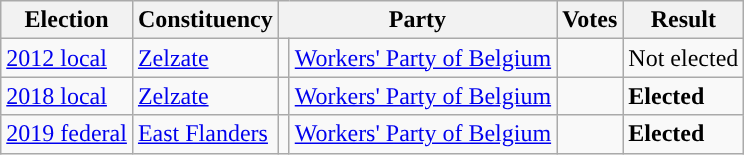<table class="wikitable" style="text-align:left;">
<tr>
<th scope=col>Election</th>
<th scope=col>Constituency</th>
<th scope=col colspan="2">Party</th>
<th scope=col>Votes</th>
<th scope=col>Result</th>
</tr>
<tr>
<td><a href='#'>2012 local</a></td>
<td><a href='#'>Zelzate</a></td>
<td style="background:"></td>
<td><a href='#'>Workers' Party of Belgium</a></td>
<td align=right></td>
<td>Not elected</td>
</tr>
<tr>
<td><a href='#'>2018 local</a></td>
<td><a href='#'>Zelzate</a></td>
<td style="background:"></td>
<td><a href='#'>Workers' Party of Belgium</a></td>
<td align=right></td>
<td><strong>Elected</strong></td>
</tr>
<tr>
<td><a href='#'>2019 federal</a></td>
<td><a href='#'>East Flanders</a></td>
<td style="background:"></td>
<td><a href='#'>Workers' Party of Belgium</a></td>
<td align=right></td>
<td><strong>Elected</strong></td>
</tr>
</table>
